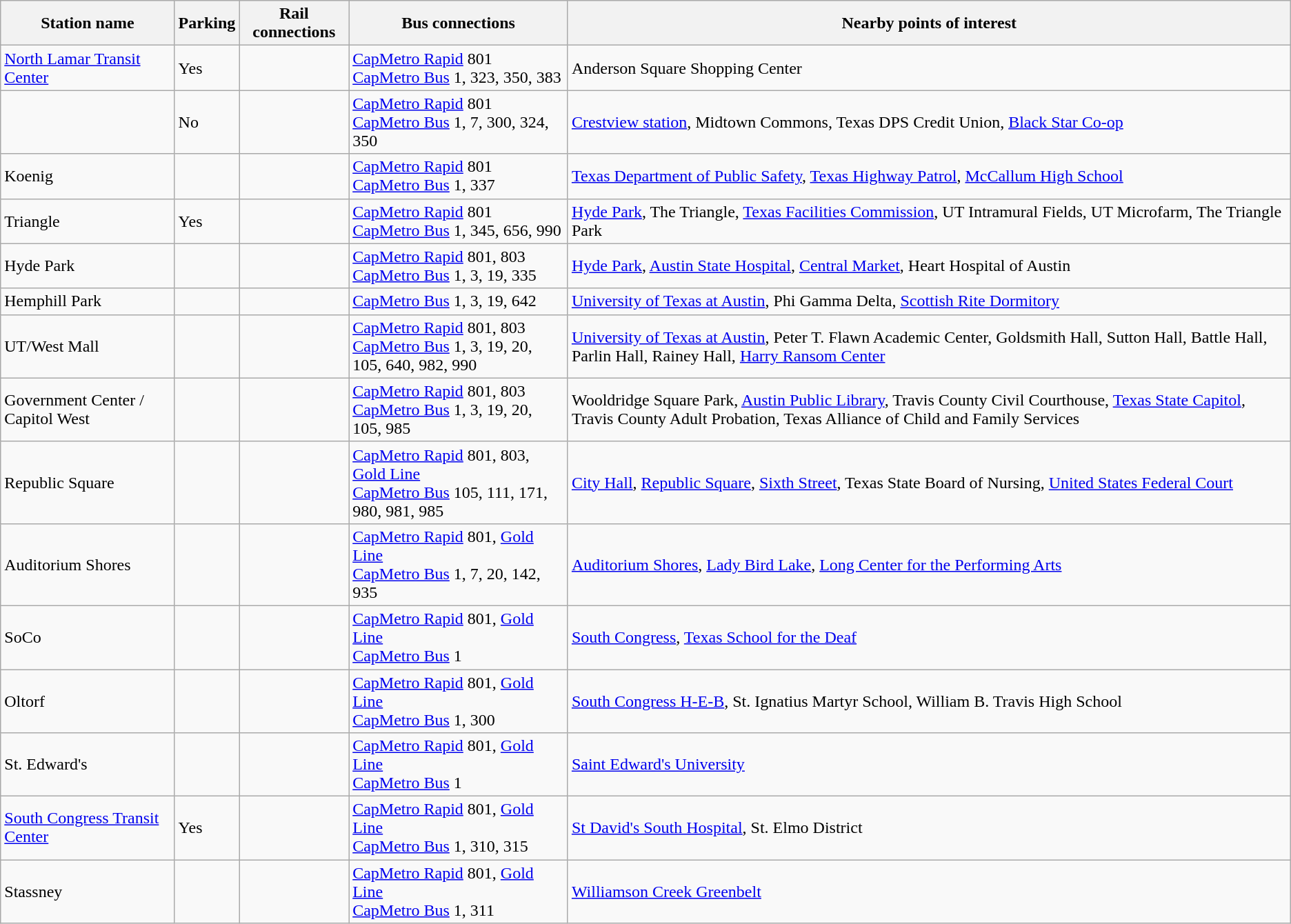<table class="wikitable sortable">
<tr>
<th>Station name</th>
<th>Parking</th>
<th class="unsortable">Rail connections</th>
<th>Bus connections</th>
<th class="unsortable">Nearby points of interest</th>
</tr>
<tr>
<td><a href='#'>North Lamar Transit Center</a></td>
<td>Yes</td>
<td></td>
<td><a href='#'>CapMetro Rapid</a> 801<br><a href='#'>CapMetro Bus</a> 1, 323, 350, 383</td>
<td>Anderson Square Shopping Center</td>
</tr>
<tr>
<td></td>
<td>No</td>
<td></td>
<td><a href='#'>CapMetro Rapid</a> 801<br><a href='#'>CapMetro Bus</a> 1, 7, 300, 324, 350</td>
<td><a href='#'>Crestview station</a>, Midtown Commons, Texas DPS Credit Union, <a href='#'>Black Star Co-op</a></td>
</tr>
<tr>
<td>Koenig</td>
<td></td>
<td></td>
<td><a href='#'>CapMetro Rapid</a> 801<br><a href='#'>CapMetro Bus</a> 1, 337</td>
<td><a href='#'>Texas Department of Public Safety</a>, <a href='#'>Texas Highway Patrol</a>, <a href='#'>McCallum High School</a></td>
</tr>
<tr>
<td>Triangle</td>
<td>Yes</td>
<td></td>
<td><a href='#'>CapMetro Rapid</a> 801<br><a href='#'>CapMetro Bus</a> 1, 345, 656, 990</td>
<td><a href='#'>Hyde Park</a>, The Triangle, <a href='#'>Texas Facilities Commission</a>, UT Intramural Fields, UT Microfarm, The Triangle Park</td>
</tr>
<tr>
<td>Hyde Park</td>
<td></td>
<td></td>
<td><a href='#'>CapMetro Rapid</a> 801, 803<br><a href='#'>CapMetro Bus</a> 1, 3, 19, 335</td>
<td><a href='#'>Hyde Park</a>, <a href='#'>Austin State Hospital</a>, <a href='#'>Central Market</a>, Heart Hospital of Austin</td>
</tr>
<tr>
<td>Hemphill Park</td>
<td></td>
<td></td>
<td><a href='#'>CapMetro Bus</a> 1, 3, 19, 642</td>
<td><a href='#'>University of Texas at Austin</a>, Phi Gamma Delta, <a href='#'>Scottish Rite Dormitory</a></td>
</tr>
<tr>
<td>UT/West Mall</td>
<td></td>
<td></td>
<td><a href='#'>CapMetro Rapid</a> 801, 803<br><a href='#'>CapMetro Bus</a> 1, 3, 19, 20, 105, 640, 982, 990</td>
<td><a href='#'>University of Texas at Austin</a>, Peter T. Flawn Academic Center, Goldsmith Hall, Sutton Hall, Battle Hall, Parlin Hall, Rainey Hall, <a href='#'>Harry Ransom Center</a></td>
</tr>
<tr>
<td>Government Center / Capitol West</td>
<td></td>
<td></td>
<td><a href='#'>CapMetro Rapid</a> 801, 803<br><a href='#'>CapMetro Bus</a> 1, 3, 19, 20, 105, 985</td>
<td>Wooldridge Square Park, <a href='#'>Austin Public Library</a>, Travis County Civil Courthouse, <a href='#'>Texas State Capitol</a>, Travis County Adult Probation, Texas Alliance of Child and Family Services</td>
</tr>
<tr>
<td>Republic Square</td>
<td></td>
<td></td>
<td><a href='#'>CapMetro Rapid</a> 801, 803, <a href='#'>Gold Line</a><br><a href='#'>CapMetro Bus</a> 105, 111, 171, 980, 981, 985</td>
<td><a href='#'>City Hall</a>, <a href='#'>Republic Square</a>, <a href='#'>Sixth Street</a>, Texas State Board of Nursing, <a href='#'>United States Federal Court</a></td>
</tr>
<tr>
<td>Auditorium Shores</td>
<td></td>
<td></td>
<td><a href='#'>CapMetro Rapid</a> 801, <a href='#'>Gold Line</a><br><a href='#'>CapMetro Bus</a> 1, 7, 20, 142, 935</td>
<td><a href='#'>Auditorium Shores</a>, <a href='#'>Lady Bird Lake</a>, <a href='#'>Long Center for the Performing Arts</a></td>
</tr>
<tr>
<td>SoCo</td>
<td></td>
<td></td>
<td><a href='#'>CapMetro Rapid</a> 801, <a href='#'>Gold Line</a><br><a href='#'>CapMetro Bus</a> 1</td>
<td><a href='#'>South Congress</a>, <a href='#'>Texas School for the Deaf</a></td>
</tr>
<tr>
<td>Oltorf</td>
<td></td>
<td></td>
<td><a href='#'>CapMetro Rapid</a> 801, <a href='#'>Gold Line</a><br><a href='#'>CapMetro Bus</a> 1, 300</td>
<td><a href='#'>South Congress H-E-B</a>, St. Ignatius Martyr School, William B. Travis High School</td>
</tr>
<tr>
<td>St. Edward's</td>
<td></td>
<td></td>
<td><a href='#'>CapMetro Rapid</a> 801, <a href='#'>Gold Line</a><br><a href='#'>CapMetro Bus</a> 1</td>
<td><a href='#'>Saint Edward's University</a></td>
</tr>
<tr>
<td><a href='#'>South Congress Transit Center</a></td>
<td>Yes</td>
<td></td>
<td><a href='#'>CapMetro Rapid</a> 801, <a href='#'>Gold Line</a><br><a href='#'>CapMetro Bus</a> 1, 310, 315</td>
<td><a href='#'>St David's South Hospital</a>, St. Elmo District</td>
</tr>
<tr>
<td>Stassney</td>
<td></td>
<td></td>
<td><a href='#'>CapMetro Rapid</a> 801, <a href='#'>Gold Line</a><br><a href='#'>CapMetro Bus</a> 1, 311</td>
<td><a href='#'>Williamson Creek Greenbelt</a></td>
</tr>
</table>
